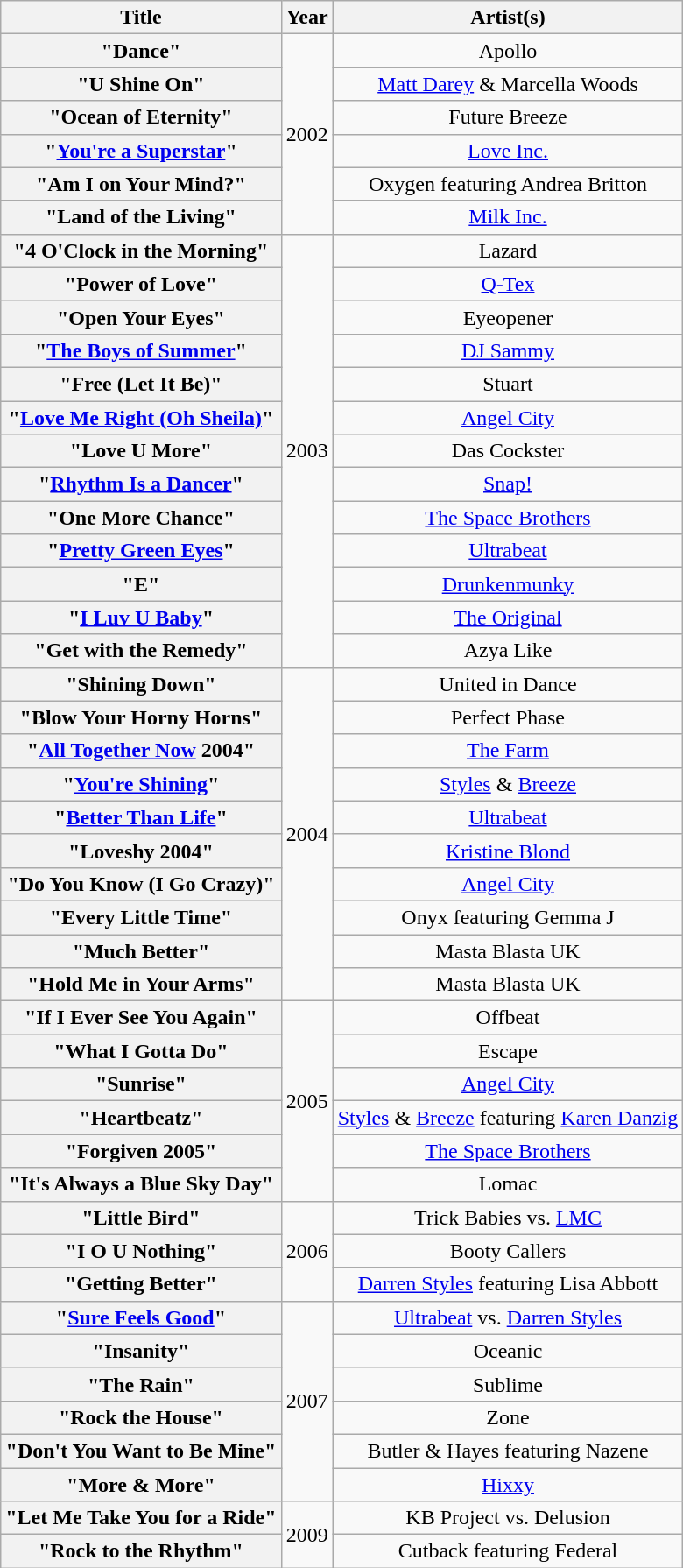<table class="wikitable plainrowheaders" style="text-align:center;">
<tr>
<th scope="col">Title</th>
<th scope="col">Year</th>
<th scope="col">Artist(s)</th>
</tr>
<tr>
<th scope="row">"Dance" </th>
<td rowspan="6">2002</td>
<td>Apollo</td>
</tr>
<tr>
<th scope="row">"U Shine On" </th>
<td><a href='#'>Matt Darey</a> & Marcella Woods</td>
</tr>
<tr>
<th scope="row">"Ocean of Eternity" </th>
<td>Future Breeze</td>
</tr>
<tr>
<th scope="row">"<a href='#'>You're a Superstar</a>" </th>
<td><a href='#'>Love Inc.</a></td>
</tr>
<tr>
<th scope="row">"Am I on Your Mind?" </th>
<td>Oxygen featuring Andrea Britton</td>
</tr>
<tr>
<th scope="row">"Land of the Living" </th>
<td><a href='#'>Milk Inc.</a></td>
</tr>
<tr>
<th scope="row">"4 O'Clock in the Morning" </th>
<td rowspan="13">2003</td>
<td>Lazard</td>
</tr>
<tr>
<th scope="row">"Power of Love" </th>
<td><a href='#'>Q-Tex</a></td>
</tr>
<tr>
<th scope="row">"Open Your Eyes" </th>
<td>Eyeopener</td>
</tr>
<tr>
<th scope="row">"<a href='#'>The Boys of Summer</a>" </th>
<td><a href='#'>DJ Sammy</a></td>
</tr>
<tr>
<th scope="row">"Free (Let It Be)" </th>
<td>Stuart</td>
</tr>
<tr>
<th scope="row">"<a href='#'>Love Me Right (Oh Sheila)</a>" </th>
<td><a href='#'>Angel City</a></td>
</tr>
<tr>
<th scope="row">"Love U More" </th>
<td>Das Cockster</td>
</tr>
<tr>
<th scope="row">"<a href='#'>Rhythm Is a Dancer</a>" </th>
<td><a href='#'>Snap!</a></td>
</tr>
<tr>
<th scope="row">"One More Chance" </th>
<td><a href='#'>The Space Brothers</a></td>
</tr>
<tr>
<th scope="row">"<a href='#'>Pretty Green Eyes</a>" </th>
<td><a href='#'>Ultrabeat</a></td>
</tr>
<tr>
<th scope="row">"E" </th>
<td><a href='#'>Drunkenmunky</a></td>
</tr>
<tr>
<th scope="row">"<a href='#'>I Luv U Baby</a>" </th>
<td><a href='#'>The Original</a></td>
</tr>
<tr>
<th scope="row">"Get with the Remedy" </th>
<td>Azya Like</td>
</tr>
<tr>
<th scope="row">"Shining Down" </th>
<td rowspan="10">2004</td>
<td>United in Dance</td>
</tr>
<tr>
<th scope="row">"Blow Your Horny Horns" </th>
<td>Perfect Phase</td>
</tr>
<tr>
<th scope="row">"<a href='#'>All Together Now</a> 2004" </th>
<td><a href='#'>The Farm</a></td>
</tr>
<tr>
<th scope="row">"<a href='#'>You're Shining</a>" </th>
<td><a href='#'>Styles</a> & <a href='#'>Breeze</a></td>
</tr>
<tr>
<th scope="row">"<a href='#'>Better Than Life</a>" </th>
<td><a href='#'>Ultrabeat</a></td>
</tr>
<tr>
<th scope="row">"Loveshy 2004" </th>
<td><a href='#'>Kristine Blond</a></td>
</tr>
<tr>
<th scope="row">"Do You Know (I Go Crazy)" </th>
<td><a href='#'>Angel City</a></td>
</tr>
<tr>
<th scope="row">"Every Little Time" </th>
<td>Onyx featuring Gemma J</td>
</tr>
<tr>
<th scope="row">"Much Better" </th>
<td>Masta Blasta UK</td>
</tr>
<tr>
<th scope="row">"Hold Me in Your Arms" </th>
<td>Masta Blasta UK</td>
</tr>
<tr>
<th scope="row">"If I Ever See You Again" </th>
<td rowspan="6">2005</td>
<td>Offbeat</td>
</tr>
<tr>
<th scope="row">"What I Gotta Do" </th>
<td>Escape</td>
</tr>
<tr>
<th scope="row">"Sunrise" </th>
<td><a href='#'>Angel City</a></td>
</tr>
<tr>
<th scope="row">"Heartbeatz" </th>
<td><a href='#'>Styles</a> & <a href='#'>Breeze</a> featuring <a href='#'>Karen Danzig</a></td>
</tr>
<tr>
<th scope="row">"Forgiven 2005" </th>
<td><a href='#'>The Space Brothers</a></td>
</tr>
<tr>
<th scope="row">"It's Always a Blue Sky Day" </th>
<td>Lomac</td>
</tr>
<tr>
<th scope="row">"Little Bird" </th>
<td rowspan="3">2006</td>
<td>Trick Babies vs. <a href='#'>LMC</a></td>
</tr>
<tr>
<th scope="row">"I O U Nothing" </th>
<td>Booty Callers</td>
</tr>
<tr>
<th scope="row">"Getting Better" </th>
<td><a href='#'>Darren Styles</a> featuring Lisa Abbott</td>
</tr>
<tr>
<th scope="row">"<a href='#'>Sure Feels Good</a>" </th>
<td rowspan="6">2007</td>
<td><a href='#'>Ultrabeat</a> vs. <a href='#'>Darren Styles</a></td>
</tr>
<tr>
<th scope="row">"Insanity" </th>
<td>Oceanic</td>
</tr>
<tr>
<th scope="row">"The Rain" </th>
<td>Sublime</td>
</tr>
<tr>
<th scope="row">"Rock the House" </th>
<td>Zone</td>
</tr>
<tr>
<th scope="row">"Don't You Want to Be Mine" </th>
<td>Butler & Hayes featuring Nazene</td>
</tr>
<tr>
<th scope="row">"More & More" </th>
<td><a href='#'>Hixxy</a></td>
</tr>
<tr>
<th scope="row">"Let Me Take You for a Ride" </th>
<td rowspan="2">2009</td>
<td>KB Project vs. Delusion</td>
</tr>
<tr>
<th scope="row">"Rock to the Rhythm" </th>
<td>Cutback featuring Federal</td>
</tr>
</table>
